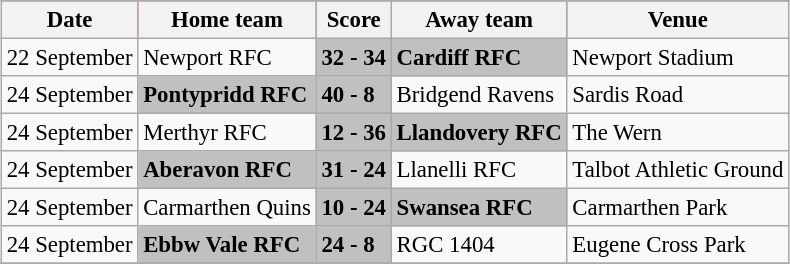<table class="wikitable" style="margin:0.5em auto; font-size:95%">
<tr bgcolor="#E00000">
<th>Date</th>
<th>Home team</th>
<th>Score</th>
<th>Away team</th>
<th>Venue</th>
</tr>
<tr>
<td>22 September</td>
<td>Newport RFC</td>
<td bgcolor="silver"><strong>32 - 34</strong></td>
<td bgcolor="silver"><strong>Cardiff RFC</strong></td>
<td>Newport Stadium</td>
</tr>
<tr>
<td>24 September</td>
<td bgcolor="silver"><strong>Pontypridd RFC</strong></td>
<td bgcolor="silver"><strong>40 - 8</strong></td>
<td>Bridgend Ravens</td>
<td>Sardis Road</td>
</tr>
<tr>
<td>24 September</td>
<td>Merthyr RFC</td>
<td bgcolor="silver"><strong>12 - 36</strong></td>
<td bgcolor="silver"><strong>Llandovery RFC</strong></td>
<td>The Wern</td>
</tr>
<tr>
<td>24 September</td>
<td bgcolor="silver"><strong>Aberavon RFC</strong></td>
<td bgcolor="silver"><strong>31 - 24</strong></td>
<td>Llanelli RFC</td>
<td>Talbot Athletic Ground</td>
</tr>
<tr>
<td>24 September</td>
<td>Carmarthen Quins</td>
<td bgcolor="silver"><strong>10 - 24</strong></td>
<td bgcolor="silver"><strong>Swansea RFC</strong></td>
<td>Carmarthen Park</td>
</tr>
<tr>
<td>24 September</td>
<td bgcolor="silver"><strong>Ebbw Vale RFC</strong></td>
<td bgcolor="silver"><strong>24 - 8</strong></td>
<td>RGC 1404</td>
<td>Eugene Cross Park</td>
</tr>
<tr>
</tr>
</table>
